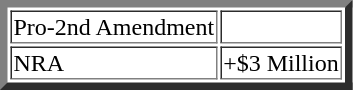<table border="5">
<tr ---->
<td>Pro-2nd Amendment</td>
<td></td>
</tr>
<tr ---->
<td>NRA</td>
<td>+$3 Million</td>
</tr>
</table>
